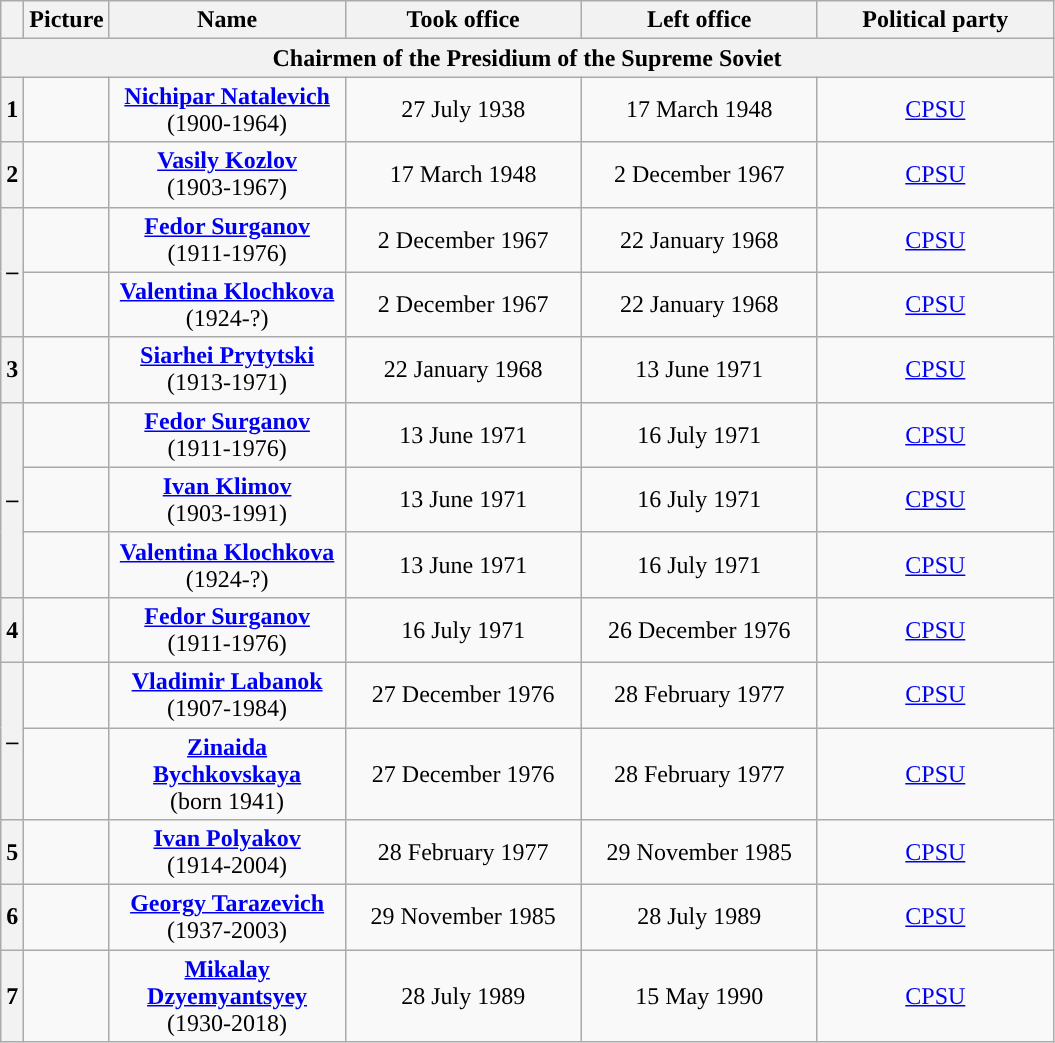<table class="wikitable" style="text-align:center">
<tr>
<th></th>
<th>Picture</th>
<th width="150">Name<br></th>
<th width="150">Took office</th>
<th width="150">Left office</th>
<th width="150">Political party</th>
</tr>
<tr>
<th colspan="6" align="center">Chairmen of the Presidium of the Supreme Soviet</th>
</tr>
<tr>
<th style="background:">1</th>
<td></td>
<td><strong><a href='#'>Nichipar Natalevich</a></strong><br>(1900-1964)</td>
<td>27 July 1938</td>
<td>17 March 1948</td>
<td><a href='#'>CPSU</a></td>
</tr>
<tr>
<th style="background:">2</th>
<td></td>
<td><strong><a href='#'>Vasily Kozlov</a></strong><br>(1903-1967)</td>
<td>17 March 1948</td>
<td>2 December 1967</td>
<td><a href='#'>CPSU</a></td>
</tr>
<tr>
<th rowspan="2" style="background:"><strong>–</strong></th>
<td></td>
<td><strong><a href='#'>Fedor Surganov</a></strong><br>(1911-1976)</td>
<td>2 December 1967</td>
<td>22 January 1968</td>
<td><a href='#'>CPSU</a></td>
</tr>
<tr>
<td></td>
<td><strong><a href='#'>Valentina Klochkova</a></strong><br>(1924-?)</td>
<td>2 December 1967</td>
<td>22 January 1968</td>
<td><a href='#'>CPSU</a></td>
</tr>
<tr>
<th style="background:">3</th>
<td></td>
<td><strong><a href='#'>Siarhei Prytytski</a></strong><br>(1913-1971)</td>
<td>22 January 1968</td>
<td>13 June 1971</td>
<td><a href='#'>CPSU</a></td>
</tr>
<tr>
<th rowspan="3" style="background:"><strong>–</strong></th>
<td></td>
<td><strong><a href='#'>Fedor Surganov</a></strong><br>(1911-1976)</td>
<td>13 June 1971</td>
<td>16 July 1971</td>
<td><a href='#'>CPSU</a></td>
</tr>
<tr>
<td></td>
<td><strong><a href='#'>Ivan Klimov</a></strong><br>(1903-1991)</td>
<td>13 June 1971</td>
<td>16 July 1971</td>
<td><a href='#'>CPSU</a></td>
</tr>
<tr>
<td></td>
<td><strong><a href='#'>Valentina Klochkova</a></strong><br>(1924-?)</td>
<td>13 June 1971</td>
<td>16 July 1971</td>
<td><a href='#'>CPSU</a></td>
</tr>
<tr>
<th style="background:">4</th>
<td></td>
<td><strong><a href='#'>Fedor Surganov</a></strong><br>(1911-1976)</td>
<td>16 July 1971</td>
<td>26 December 1976</td>
<td><a href='#'>CPSU</a></td>
</tr>
<tr>
<th rowspan="2" style="background:"><strong>–</strong></th>
<td></td>
<td><strong><a href='#'>Vladimir Labanok</a></strong><br>(1907-1984)</td>
<td>27 December 1976</td>
<td>28 February 1977</td>
<td><a href='#'>CPSU</a></td>
</tr>
<tr>
<td></td>
<td><strong><a href='#'>Zinaida Bychkovskaya</a></strong><br>(born 1941)</td>
<td>27 December 1976</td>
<td>28 February 1977</td>
<td><a href='#'>CPSU</a></td>
</tr>
<tr>
<th style="background:">5</th>
<td></td>
<td><strong><a href='#'>Ivan Polyakov</a></strong><br>(1914-2004)</td>
<td>28 February 1977</td>
<td>29 November 1985</td>
<td><a href='#'>CPSU</a></td>
</tr>
<tr>
<th style="background:">6</th>
<td></td>
<td><strong><a href='#'>Georgy Tarazevich</a></strong><br>(1937-2003)</td>
<td>29 November 1985</td>
<td>28 July 1989</td>
<td><a href='#'>CPSU</a></td>
</tr>
<tr>
<th style="background:">7</th>
<td></td>
<td><strong><a href='#'>Mikalay Dzyemyantsyey</a></strong><br>(1930-2018)</td>
<td>28 July 1989</td>
<td>15 May 1990</td>
<td><a href='#'>CPSU</a></td>
</tr>
</table>
